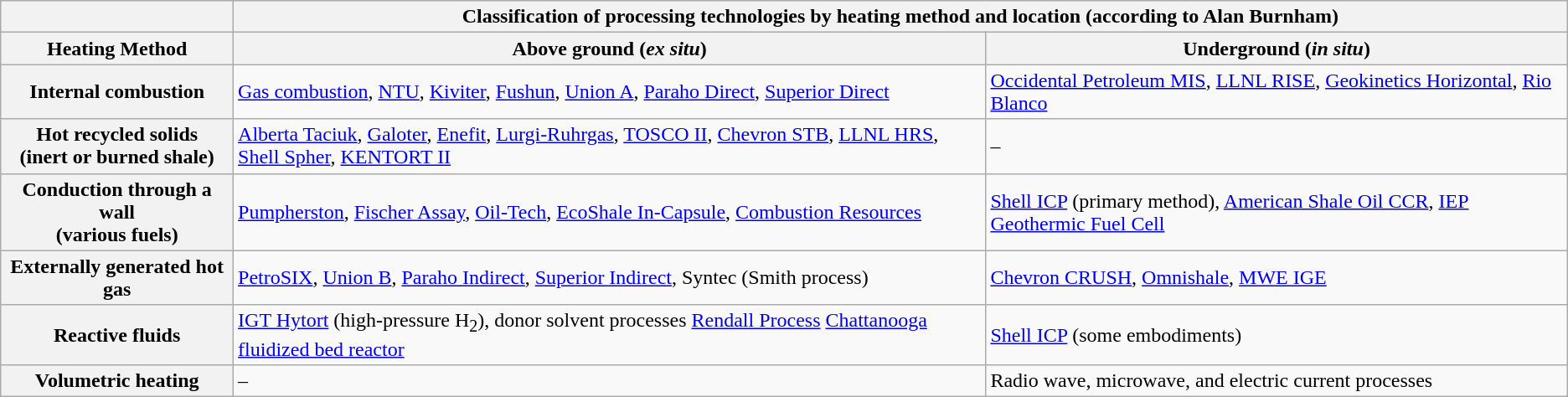<table class="wikitable" style="margin:left">
<tr>
<th></th>
<th colspan=2>Classification of processing technologies by heating method and location (according to Alan Burnham)</th>
</tr>
<tr>
<th>Heating Method</th>
<th>Above ground (<em>ex situ</em>)</th>
<th>Underground (<em>in situ</em>)</th>
</tr>
<tr>
<th align="left">Internal combustion</th>
<td align="left"><a href='#'>Gas combustion</a>, <a href='#'>NTU</a>, <a href='#'>Kiviter</a>, <a href='#'>Fushun</a>, <a href='#'>Union A</a>, <a href='#'>Paraho Direct</a>, <a href='#'>Superior Direct</a></td>
<td align="left"><a href='#'>Occidental Petroleum MIS</a>, <a href='#'>LLNL RISE</a>, <a href='#'>Geokinetics Horizontal</a>, <a href='#'>Rio Blanco</a></td>
</tr>
<tr>
<th align="left">Hot recycled solids<br> (inert or burned shale)</th>
<td align="left"><a href='#'>Alberta Taciuk</a>, <a href='#'>Galoter</a>, <a href='#'>Enefit</a>, <a href='#'>Lurgi-Ruhrgas</a>, <a href='#'>TOSCO II</a>, <a href='#'>Chevron STB</a>, <a href='#'>LLNL HRS</a>,<br><a href='#'>Shell Spher</a>, <a href='#'>KENTORT II</a></td>
<td align="left">–</td>
</tr>
<tr>
<th align="left">Conduction through a wall<br> (various fuels)</th>
<td align="left"><a href='#'>Pumpherston</a>, <a href='#'>Fischer Assay</a>, <a href='#'>Oil-Tech</a>, <a href='#'>EcoShale In-Capsule</a>, <a href='#'>Combustion Resources</a></td>
<td align="left"><a href='#'>Shell ICP</a> (primary method), <a href='#'>American Shale Oil CCR</a>, <a href='#'>IEP Geothermic Fuel Cell</a></td>
</tr>
<tr>
<th align="left">Externally generated hot gas</th>
<td align="left"><a href='#'>PetroSIX</a>, <a href='#'>Union B</a>, <a href='#'>Paraho Indirect</a>, <a href='#'>Superior Indirect</a>, Syntec (Smith process)</td>
<td align="left"><a href='#'>Chevron CRUSH</a>, <a href='#'>Omnishale</a>, <a href='#'>MWE IGE</a></td>
</tr>
<tr>
<th align="left">Reactive fluids</th>
<td align="left"><a href='#'>IGT Hytort</a> (high-pressure H<sub>2</sub>), donor solvent processes <a href='#'>Rendall Process</a> <a href='#'>Chattanooga fluidized bed reactor</a></td>
<td align="left"><a href='#'>Shell ICP</a> (some embodiments)</td>
</tr>
<tr>
<th align="left">Volumetric heating</th>
<td align="left">–</td>
<td align="left">Radio wave, microwave, and electric current processes</td>
</tr>
</table>
